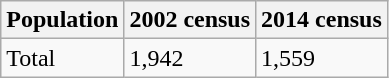<table class="wikitable">
<tr>
<th>Population</th>
<th>2002 census</th>
<th>2014 census</th>
</tr>
<tr>
<td>Total</td>
<td>1,942</td>
<td>1,559</td>
</tr>
</table>
